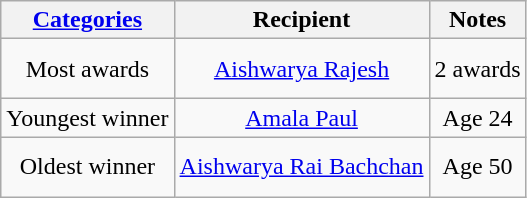<table class="wikitable" style="text-align: center">
<tr>
<th><strong><a href='#'>Categories</a></strong></th>
<th>Recipient</th>
<th>Notes</th>
</tr>
<tr style="height:2.5em;">
<td>Most awards</td>
<td><a href='#'>Aishwarya Rajesh</a></td>
<td>2 awards</td>
</tr>
<tr>
<td>Youngest winner</td>
<td><a href='#'>Amala Paul</a></td>
<td>Age 24</td>
</tr>
<tr style="height:2.5em;">
<td>Oldest winner</td>
<td><a href='#'>Aishwarya Rai Bachchan</a></td>
<td>Age 50</td>
</tr>
</table>
